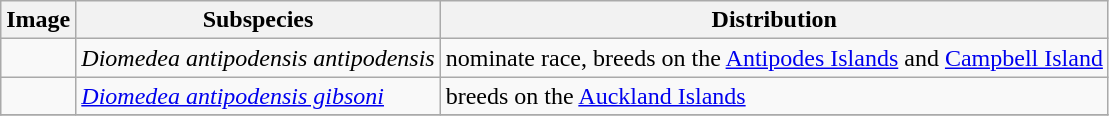<table class="wikitable ">
<tr>
<th>Image</th>
<th>Subspecies</th>
<th>Distribution</th>
</tr>
<tr>
<td></td>
<td><em>Diomedea antipodensis antipodensis</em></td>
<td>nominate race, breeds on the <a href='#'>Antipodes Islands</a> and <a href='#'>Campbell Island</a></td>
</tr>
<tr>
<td></td>
<td><em><a href='#'>Diomedea antipodensis gibsoni</a></em></td>
<td>breeds on the <a href='#'>Auckland Islands</a></td>
</tr>
<tr>
</tr>
</table>
